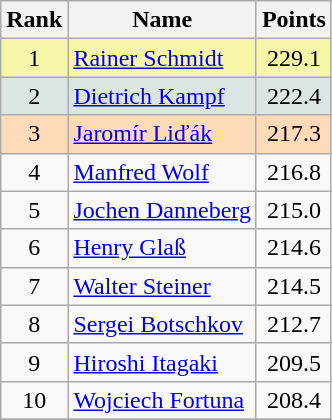<table class="wikitable sortable">
<tr>
<th align=Center>Rank</th>
<th>Name</th>
<th>Points</th>
</tr>
<tr style="background:#F7F6A8">
<td align=center>1</td>
<td> <a href='#'>Rainer Schmidt</a></td>
<td align=center>229.1</td>
</tr>
<tr style="background: #DCE5E5;">
<td align=center>2</td>
<td> <a href='#'>Dietrich Kampf</a></td>
<td align=center>222.4</td>
</tr>
<tr style="background: #FFDAB9;">
<td align=center>3</td>
<td> <a href='#'>Jaromír Liďák</a></td>
<td align=center>217.3</td>
</tr>
<tr>
<td align=center>4</td>
<td> <a href='#'>Manfred Wolf</a></td>
<td align=center>216.8</td>
</tr>
<tr>
<td align=center>5</td>
<td> <a href='#'>Jochen Danneberg</a></td>
<td align=center>215.0</td>
</tr>
<tr>
<td align=center>6</td>
<td> <a href='#'>Henry Glaß</a></td>
<td align=center>214.6</td>
</tr>
<tr>
<td align=center>7</td>
<td> <a href='#'>Walter Steiner</a></td>
<td align=center>214.5</td>
</tr>
<tr>
<td align=center>8</td>
<td> <a href='#'>Sergei Botschkov</a></td>
<td align=center>212.7</td>
</tr>
<tr>
<td align=center>9</td>
<td> <a href='#'>Hiroshi Itagaki</a></td>
<td align=center>209.5</td>
</tr>
<tr>
<td align=center>10</td>
<td> <a href='#'>Wojciech Fortuna</a></td>
<td align=center>208.4</td>
</tr>
<tr>
</tr>
</table>
